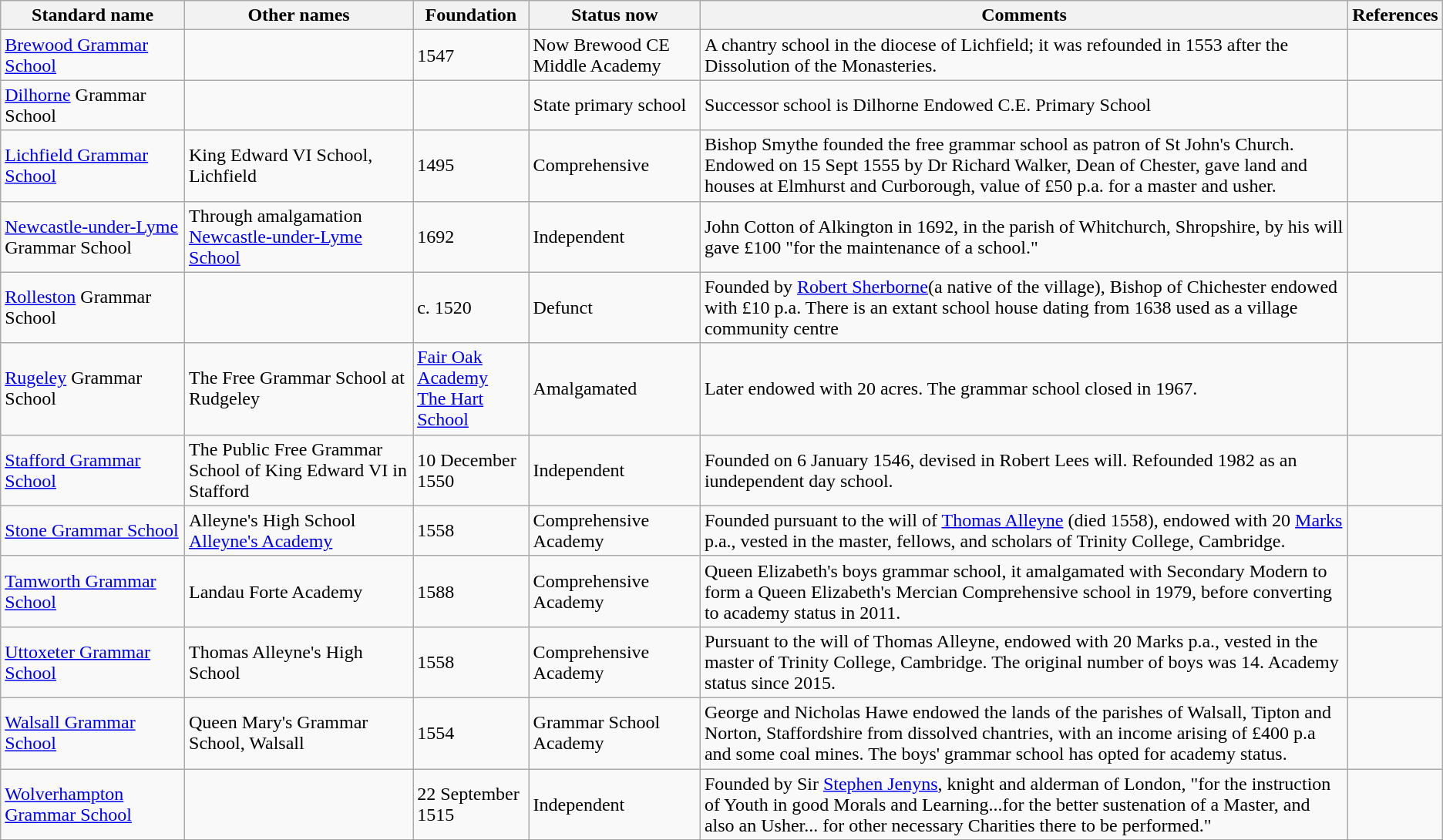<table class="wikitable">
<tr>
<th>Standard name</th>
<th>Other names</th>
<th>Foundation</th>
<th>Status now</th>
<th>Comments</th>
<th>References</th>
</tr>
<tr>
<td><a href='#'>Brewood Grammar School</a></td>
<td></td>
<td>1547</td>
<td>Now Brewood CE Middle Academy</td>
<td>A chantry school in the diocese of Lichfield; it was refounded in 1553 after the Dissolution of the Monasteries.</td>
<td></td>
</tr>
<tr>
<td><a href='#'>Dilhorne</a> Grammar School</td>
<td></td>
<td></td>
<td>State primary school</td>
<td>Successor school is Dilhorne Endowed C.E. Primary School</td>
<td></td>
</tr>
<tr>
<td><a href='#'>Lichfield Grammar School</a></td>
<td>King Edward VI School, Lichfield</td>
<td>1495</td>
<td>Comprehensive</td>
<td>Bishop Smythe founded the free grammar school as patron of St John's Church. Endowed on 15 Sept 1555 by Dr Richard Walker, Dean of Chester, gave land and houses at Elmhurst and Curborough, value of £50 p.a. for a master and usher.</td>
<td></td>
</tr>
<tr>
<td><a href='#'>Newcastle-under-Lyme</a> Grammar School</td>
<td>Through amalgamation <a href='#'>Newcastle-under-Lyme School</a></td>
<td>1692</td>
<td>Independent</td>
<td>John Cotton of Alkington in 1692, in the parish of Whitchurch, Shropshire, by his will gave £100 "for the maintenance of a school."</td>
<td></td>
</tr>
<tr>
<td><a href='#'>Rolleston</a> Grammar School</td>
<td></td>
<td>c. 1520</td>
<td>Defunct</td>
<td>Founded by <a href='#'>Robert Sherborne</a>(a native of the village), Bishop of Chichester endowed with £10 p.a. There is an extant school house dating from 1638 used as a village community centre</td>
<td></td>
</tr>
<tr>
<td><a href='#'>Rugeley</a> Grammar School</td>
<td>The Free Grammar School at Rudgeley</td>
<td><a href='#'>Fair Oak Academy</a><br><a href='#'>The Hart School</a></td>
<td>Amalgamated</td>
<td>Later endowed with 20 acres. The grammar school closed in 1967.</td>
<td></td>
</tr>
<tr>
<td><a href='#'>Stafford Grammar School</a></td>
<td>The Public Free Grammar School of King Edward VI in Stafford</td>
<td>10 December 1550</td>
<td>Independent</td>
<td>Founded on 6 January 1546, devised in Robert Lees will. Refounded 1982 as an iundependent day school.</td>
<td></td>
</tr>
<tr>
<td><a href='#'>Stone Grammar School</a></td>
<td>Alleyne's High School<br><a href='#'>Alleyne's Academy</a></td>
<td>1558</td>
<td>Comprehensive Academy</td>
<td>Founded pursuant to the will of <a href='#'>Thomas Alleyne</a> (died 1558), endowed with 20 <a href='#'>Marks</a> p.a., vested in the master, fellows, and scholars of Trinity College, Cambridge.</td>
<td></td>
</tr>
<tr>
<td><a href='#'>Tamworth Grammar School</a></td>
<td>Landau Forte Academy</td>
<td>1588</td>
<td>Comprehensive Academy</td>
<td>Queen Elizabeth's boys grammar school, it amalgamated with Secondary Modern to form a Queen Elizabeth's Mercian Comprehensive school in 1979, before converting to academy status in 2011.</td>
<td></td>
</tr>
<tr>
<td><a href='#'>Uttoxeter Grammar School</a></td>
<td>Thomas Alleyne's High School</td>
<td>1558</td>
<td>Comprehensive Academy</td>
<td>Pursuant to the will of Thomas Alleyne, endowed with 20 Marks p.a., vested in the master of Trinity College, Cambridge. The original number of boys was 14. Academy status since 2015.</td>
<td></td>
</tr>
<tr>
<td><a href='#'>Walsall Grammar School</a></td>
<td>Queen Mary's Grammar School, Walsall</td>
<td>1554</td>
<td>Grammar School<br>Academy</td>
<td>George and Nicholas Hawe endowed the lands of the parishes of Walsall, Tipton and Norton, Staffordshire from dissolved chantries, with an income arising of £400 p.a and some coal mines. The boys' grammar school has opted for academy status.</td>
<td></td>
</tr>
<tr>
<td><a href='#'>Wolverhampton Grammar School</a></td>
<td></td>
<td>22 September 1515</td>
<td>Independent</td>
<td>Founded by Sir <a href='#'>Stephen Jenyns</a>, knight and alderman of London, "for the instruction of Youth in good Morals and Learning...for the better sustenation of a Master, and also an Usher... for other necessary Charities there to be performed."</td>
<td></td>
</tr>
</table>
